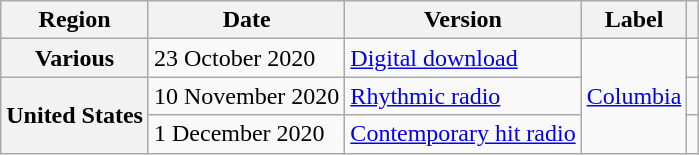<table class="wikitable plainrowheaders">
<tr>
<th scope="col">Region</th>
<th scope="col">Date</th>
<th scope="col">Version</th>
<th scope="col">Label</th>
<th scope="col"></th>
</tr>
<tr>
<th scope="row">Various</th>
<td>23 October 2020</td>
<td><a href='#'>Digital download</a></td>
<td rowspan="3"><a href='#'>Columbia</a></td>
<td></td>
</tr>
<tr>
<th rowspan="2" scope="row">United States</th>
<td>10 November 2020</td>
<td><a href='#'>Rhythmic radio</a></td>
<td></td>
</tr>
<tr>
<td>1 December 2020</td>
<td><a href='#'>Contemporary hit radio</a></td>
<td></td>
</tr>
</table>
